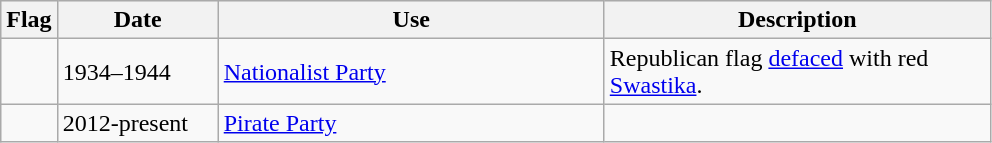<table class="wikitable" style="background: #f9f9f9; border">
<tr bgcolor="#efefef">
<th>Flag</th>
<th width="100">Date</th>
<th width="250">Use</th>
<th width="250">Description</th>
</tr>
<tr>
<td></td>
<td>1934–1944</td>
<td><a href='#'>Nationalist Party</a></td>
<td>Republican flag <a href='#'>defaced</a> with red <a href='#'>Swastika</a>.</td>
</tr>
<tr>
<td></td>
<td>2012-present</td>
<td><a href='#'>Pirate Party</a></td>
<td></td>
</tr>
</table>
